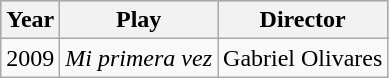<table class="wikitable">
<tr style="background:#B0C4DE;">
<th>Year</th>
<th>Play</th>
<th>Director</th>
</tr>
<tr>
<td>2009</td>
<td><em>Mi primera vez</em></td>
<td>Gabriel Olivares</td>
</tr>
</table>
